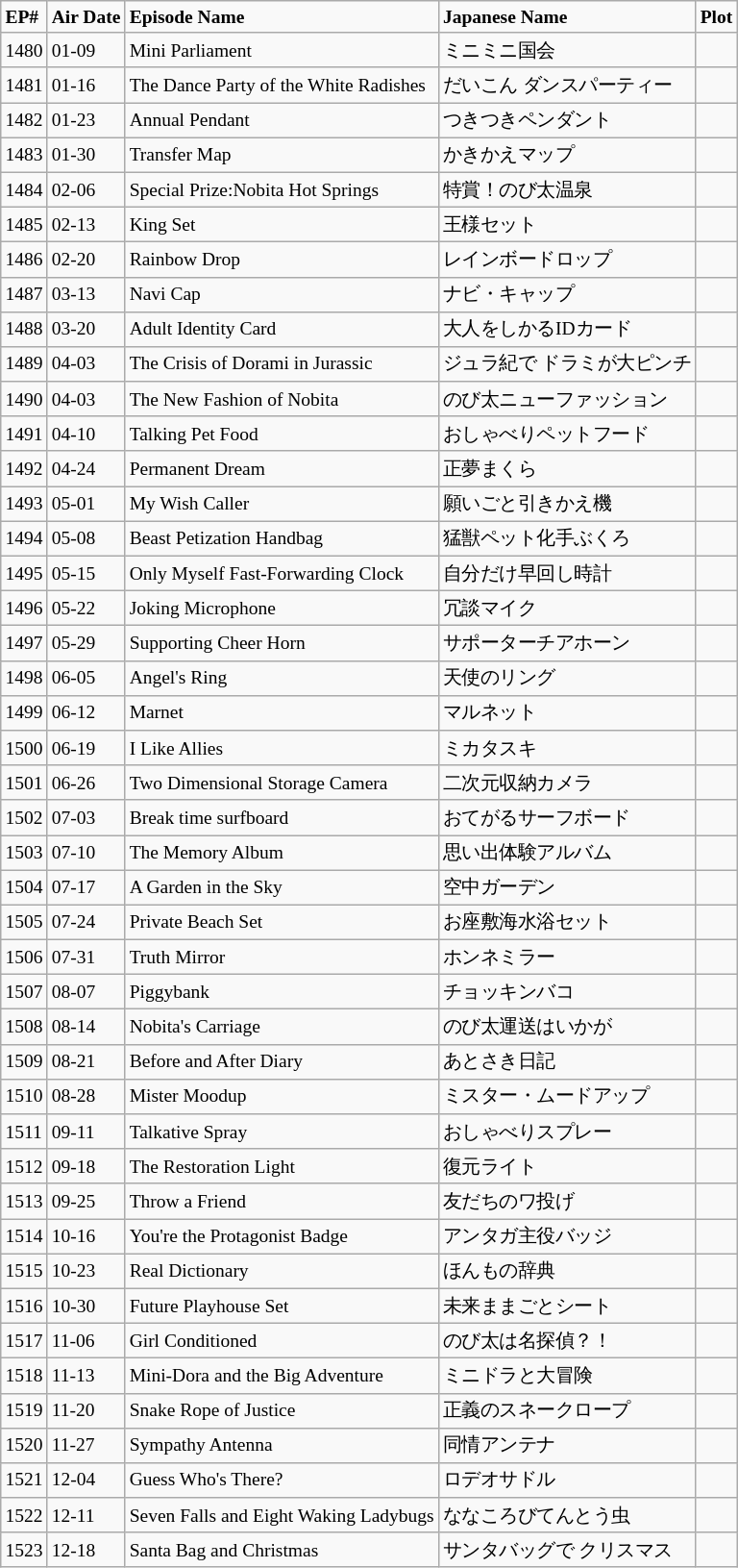<table class="wikitable" style="font-size:small;">
<tr>
<td><strong>EP#</strong></td>
<td><strong>Air Date</strong></td>
<td><strong>Episode Name</strong></td>
<td><strong>Japanese Name</strong></td>
<td><strong>Plot</strong></td>
</tr>
<tr>
<td>1480</td>
<td>01-09</td>
<td>Mini Parliament</td>
<td>ミニミニ国会</td>
<td></td>
</tr>
<tr>
<td>1481</td>
<td>01-16</td>
<td>The Dance Party of the White Radishes</td>
<td>だいこん ダンスパーティー</td>
<td></td>
</tr>
<tr>
<td>1482</td>
<td>01-23</td>
<td>Annual Pendant</td>
<td>つきつきペンダント</td>
<td></td>
</tr>
<tr>
<td>1483</td>
<td>01-30</td>
<td>Transfer Map</td>
<td>かきかえマップ</td>
<td></td>
</tr>
<tr>
<td>1484</td>
<td>02-06</td>
<td>Special Prize:Nobita Hot Springs</td>
<td>特賞！のび太温泉</td>
<td></td>
</tr>
<tr>
<td>1485</td>
<td>02-13</td>
<td>King Set</td>
<td>王様セット</td>
<td></td>
</tr>
<tr>
<td>1486</td>
<td>02-20</td>
<td>Rainbow Drop</td>
<td>レインボードロップ</td>
<td></td>
</tr>
<tr>
<td>1487</td>
<td>03-13</td>
<td>Navi Cap</td>
<td>ナビ・キャップ</td>
<td></td>
</tr>
<tr>
<td>1488</td>
<td>03-20</td>
<td>Adult Identity Card</td>
<td>大人をしかるIDカード</td>
<td></td>
</tr>
<tr>
<td>1489</td>
<td>04-03</td>
<td>The Crisis of Dorami in Jurassic</td>
<td>ジュラ紀で ドラミが大ピンチ</td>
<td></td>
</tr>
<tr>
<td>1490</td>
<td>04-03</td>
<td>The New Fashion of Nobita</td>
<td>のび太ニューファッション</td>
<td></td>
</tr>
<tr>
<td>1491</td>
<td>04-10</td>
<td>Talking Pet Food</td>
<td>おしゃべりペットフード</td>
<td></td>
</tr>
<tr>
<td>1492</td>
<td>04-24</td>
<td>Permanent Dream</td>
<td>正夢まくら</td>
<td></td>
</tr>
<tr>
<td>1493</td>
<td>05-01</td>
<td>My Wish Caller</td>
<td>願いごと引きかえ機</td>
<td></td>
</tr>
<tr>
<td>1494</td>
<td>05-08</td>
<td>Beast Petization Handbag</td>
<td>猛獣ペット化手ぶくろ</td>
<td></td>
</tr>
<tr>
<td>1495</td>
<td>05-15</td>
<td>Only Myself Fast-Forwarding Clock</td>
<td>自分だけ早回し時計</td>
<td></td>
</tr>
<tr>
<td>1496</td>
<td>05-22</td>
<td>Joking Microphone</td>
<td>冗談マイク</td>
<td></td>
</tr>
<tr>
<td>1497</td>
<td>05-29</td>
<td>Supporting Cheer Horn</td>
<td>サポーターチアホーン</td>
<td></td>
</tr>
<tr>
<td>1498</td>
<td>06-05</td>
<td>Angel's Ring</td>
<td>天使のリング</td>
<td></td>
</tr>
<tr>
<td>1499</td>
<td>06-12</td>
<td>Marnet</td>
<td>マルネット</td>
<td></td>
</tr>
<tr>
<td>1500</td>
<td>06-19</td>
<td>I Like Allies</td>
<td>ミカタスキ</td>
<td></td>
</tr>
<tr>
<td>1501</td>
<td>06-26</td>
<td>Two Dimensional Storage Camera</td>
<td>二次元収納カメラ</td>
<td></td>
</tr>
<tr>
<td>1502</td>
<td>07-03</td>
<td>Break time surfboard</td>
<td>おてがるサーフボード</td>
<td></td>
</tr>
<tr>
<td>1503</td>
<td>07-10</td>
<td>The Memory Album</td>
<td>思い出体験アルバム</td>
<td></td>
</tr>
<tr>
<td>1504</td>
<td>07-17</td>
<td>A Garden in the Sky</td>
<td>空中ガーデン</td>
<td></td>
</tr>
<tr>
<td>1505</td>
<td>07-24</td>
<td>Private Beach Set</td>
<td>お座敷海水浴セット</td>
<td></td>
</tr>
<tr>
<td>1506</td>
<td>07-31</td>
<td>Truth Mirror</td>
<td>ホンネミラー</td>
<td></td>
</tr>
<tr>
<td>1507</td>
<td>08-07</td>
<td>Piggybank</td>
<td>チョッキンバコ</td>
<td></td>
</tr>
<tr>
<td>1508</td>
<td>08-14</td>
<td>Nobita's Carriage</td>
<td>のび太運送はいかが</td>
<td></td>
</tr>
<tr>
<td>1509</td>
<td>08-21</td>
<td>Before and After Diary</td>
<td>あとさき日記</td>
<td></td>
</tr>
<tr>
<td>1510</td>
<td>08-28</td>
<td>Mister Moodup</td>
<td>ミスター・ムードアップ</td>
<td></td>
</tr>
<tr>
<td>1511</td>
<td>09-11</td>
<td>Talkative Spray</td>
<td>おしゃべりスプレー</td>
<td></td>
</tr>
<tr>
<td>1512</td>
<td>09-18</td>
<td>The Restoration Light</td>
<td>復元ライト</td>
<td></td>
</tr>
<tr>
<td>1513</td>
<td>09-25</td>
<td>Throw a Friend</td>
<td>友だちのワ投げ</td>
<td></td>
</tr>
<tr>
<td>1514</td>
<td>10-16</td>
<td>You're the Protagonist Badge</td>
<td>アンタガ主役バッジ</td>
<td></td>
</tr>
<tr>
<td>1515</td>
<td>10-23</td>
<td>Real Dictionary</td>
<td>ほんもの辞典</td>
<td></td>
</tr>
<tr>
<td>1516</td>
<td>10-30</td>
<td>Future Playhouse Set</td>
<td>未来ままごとシート</td>
<td></td>
</tr>
<tr>
<td>1517</td>
<td>11-06</td>
<td>Girl Conditioned</td>
<td>のび太は名探偵？！</td>
<td></td>
</tr>
<tr>
<td>1518</td>
<td>11-13</td>
<td>Mini-Dora and the Big Adventure</td>
<td>ミニドラと大冒険</td>
<td></td>
</tr>
<tr>
<td>1519</td>
<td>11-20</td>
<td>Snake Rope of Justice</td>
<td>正義のスネークロープ</td>
<td></td>
</tr>
<tr>
<td>1520</td>
<td>11-27</td>
<td>Sympathy Antenna</td>
<td>同情アンテナ</td>
<td></td>
</tr>
<tr>
<td>1521</td>
<td>12-04</td>
<td>Guess Who's There?</td>
<td>ロデオサドル</td>
<td></td>
</tr>
<tr>
<td>1522</td>
<td>12-11</td>
<td>Seven Falls and Eight Waking Ladybugs</td>
<td>ななころびてんとう虫</td>
<td></td>
</tr>
<tr>
<td>1523</td>
<td>12-18</td>
<td>Santa Bag and Christmas</td>
<td>サンタバッグで クリスマス</td>
<td></td>
</tr>
</table>
